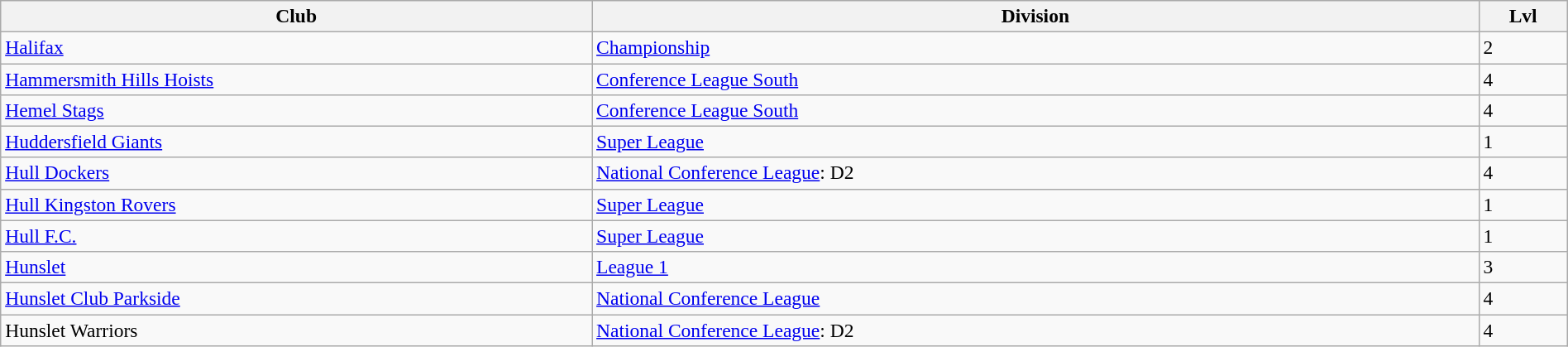<table class="wikitable sortable" width=100% style="font-size:98%">
<tr>
<th width=20%>Club</th>
<th width=30%>Division</th>
<th width=3%>Lvl</th>
</tr>
<tr>
<td> <a href='#'>Halifax</a></td>
<td><a href='#'>Championship</a></td>
<td>2</td>
</tr>
<tr>
<td><a href='#'>Hammersmith Hills Hoists</a></td>
<td><a href='#'>Conference League South</a></td>
<td>4</td>
</tr>
<tr>
<td> <a href='#'>Hemel Stags</a></td>
<td><a href='#'>Conference League South</a></td>
<td>4</td>
</tr>
<tr>
<td> <a href='#'>Huddersfield Giants</a></td>
<td><a href='#'>Super League</a></td>
<td>1</td>
</tr>
<tr>
<td><a href='#'>Hull Dockers</a></td>
<td><a href='#'>National Conference League</a>: D2</td>
<td>4</td>
</tr>
<tr>
<td> <a href='#'>Hull Kingston Rovers</a></td>
<td><a href='#'>Super League</a></td>
<td>1</td>
</tr>
<tr>
<td> <a href='#'>Hull F.C.</a></td>
<td><a href='#'>Super League</a></td>
<td>1</td>
</tr>
<tr>
<td> <a href='#'>Hunslet</a></td>
<td><a href='#'>League 1</a></td>
<td>3</td>
</tr>
<tr>
<td><a href='#'>Hunslet Club Parkside</a></td>
<td><a href='#'>National Conference League</a></td>
<td>4</td>
</tr>
<tr>
<td>Hunslet Warriors</td>
<td><a href='#'>National Conference League</a>: D2</td>
<td>4</td>
</tr>
</table>
